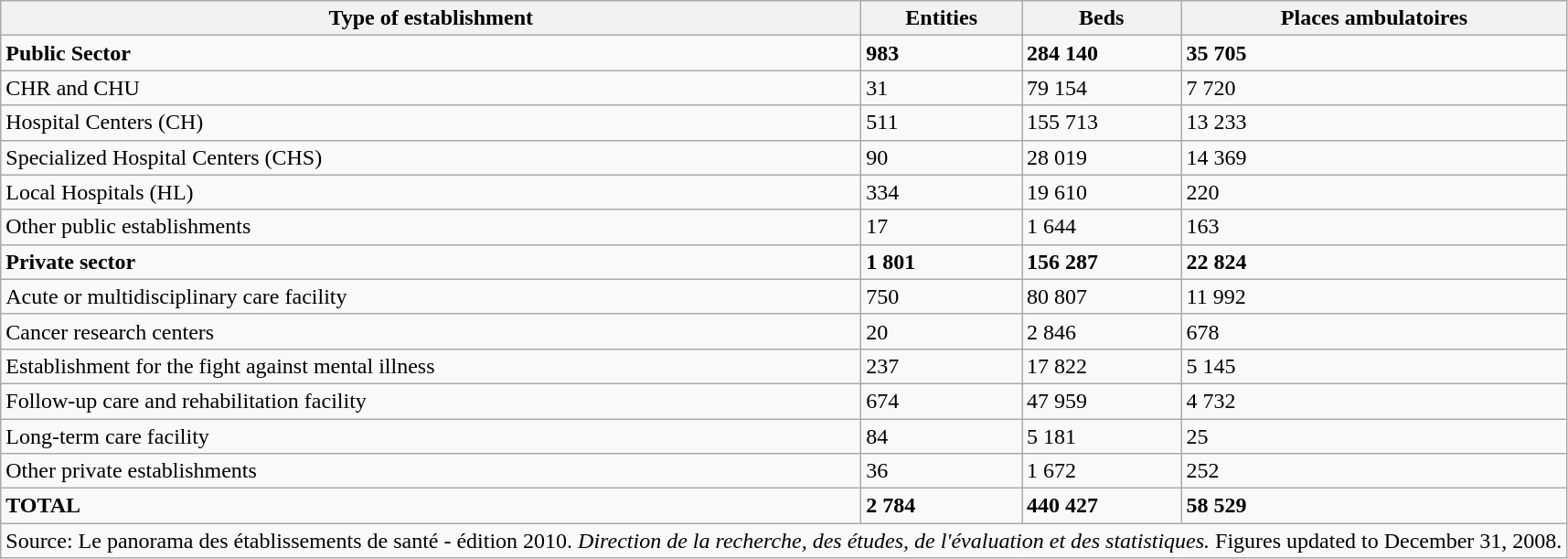<table class="wikitable">
<tr>
<th>Type of establishment</th>
<th>Entities</th>
<th>Beds</th>
<th>Places ambulatoires</th>
</tr>
<tr>
<td><strong>Public Sector</strong></td>
<td><strong>983</strong></td>
<td><strong>284 140</strong></td>
<td><strong>35 705</strong></td>
</tr>
<tr>
<td>CHR and CHU</td>
<td>31</td>
<td>79 154</td>
<td>7 720</td>
</tr>
<tr>
<td>Hospital Centers (CH)</td>
<td>511</td>
<td>155 713</td>
<td>13 233</td>
</tr>
<tr>
<td>Specialized Hospital Centers (CHS)</td>
<td>90</td>
<td>28 019</td>
<td>14 369</td>
</tr>
<tr>
<td>Local Hospitals (HL)</td>
<td>334</td>
<td>19 610</td>
<td>220</td>
</tr>
<tr>
<td>Other public establishments</td>
<td>17</td>
<td>1 644</td>
<td>163</td>
</tr>
<tr>
<td><strong>Private sector</strong></td>
<td><strong>1 801</strong></td>
<td><strong>156 287</strong></td>
<td><strong>22 824</strong></td>
</tr>
<tr>
<td>Acute or multidisciplinary care facility</td>
<td>750</td>
<td>80 807</td>
<td>11 992</td>
</tr>
<tr>
<td>Cancer research centers</td>
<td>20</td>
<td>2 846</td>
<td>678</td>
</tr>
<tr>
<td>Establishment for the fight against mental illness</td>
<td>237</td>
<td>17 822</td>
<td>5 145</td>
</tr>
<tr>
<td>Follow-up care and rehabilitation facility</td>
<td>674</td>
<td>47 959</td>
<td>4 732</td>
</tr>
<tr>
<td>Long-term care facility</td>
<td>84</td>
<td>5 181</td>
<td>25</td>
</tr>
<tr>
<td>Other private establishments</td>
<td>36</td>
<td>1 672</td>
<td>252</td>
</tr>
<tr>
<td><strong>TOTAL</strong></td>
<td><strong>2 784</strong></td>
<td><strong>440 427</strong></td>
<td><strong>58 529</strong></td>
</tr>
<tr>
<td colspan="4">Source: Le panorama des établissements de santé - édition 2010. <em>Direction de la recherche, des études, de l'évaluation et des statistiques.</em> Figures updated to December 31, 2008.</td>
</tr>
</table>
